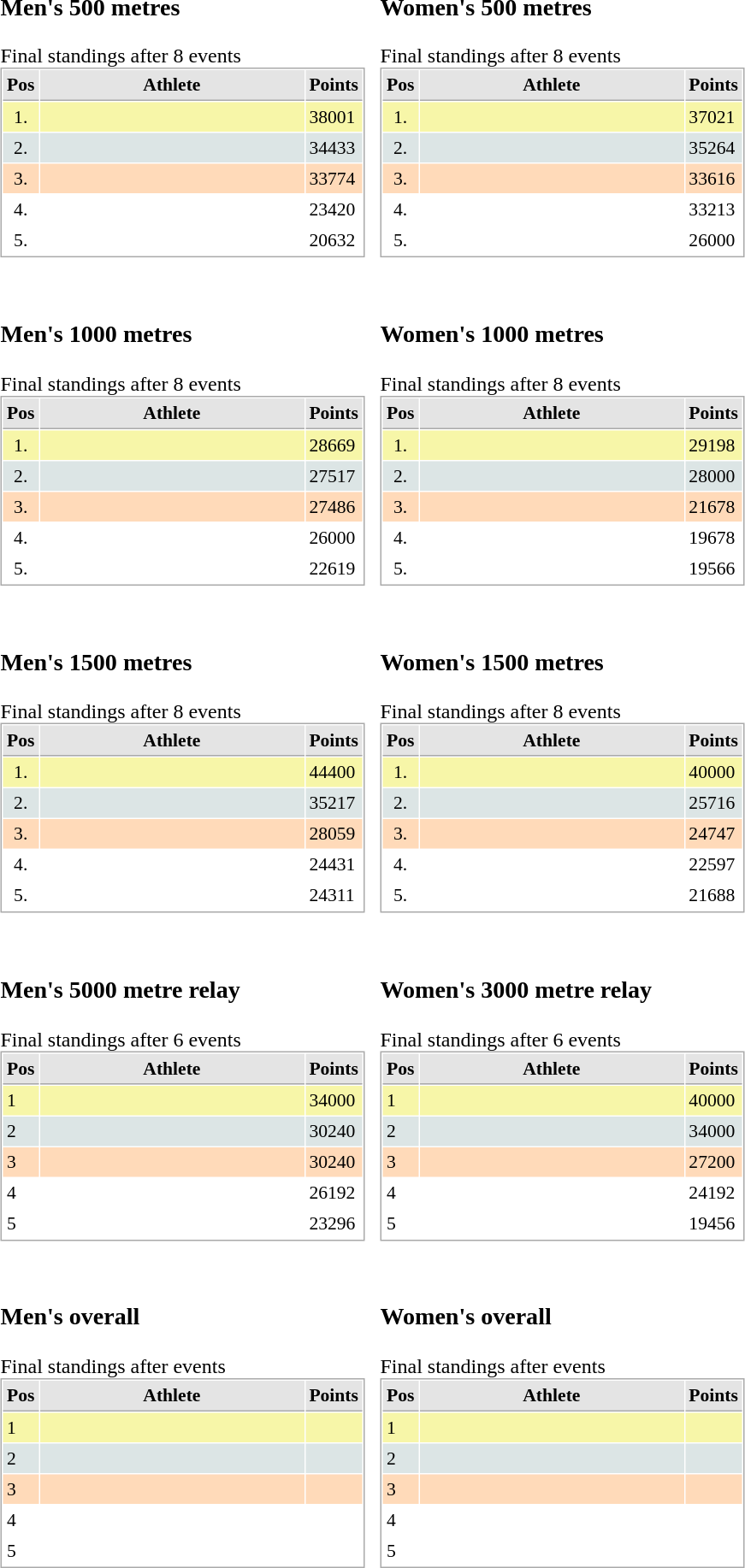<table border="0" cellspacing="10">
<tr>
<td><br><h3>Men's 500 metres</h3>Final standings after 8 events<table cellspacing="1" cellpadding="3" style="border:1px solid #aaa; font-size:90%;">
<tr style="background:#e4e4e4;">
<th style="border-bottom:1px solid #aaa; width:10px;">Pos</th>
<th style="border-bottom:1px solid #aaa; width:200px;">Athlete</th>
<th style="border-bottom:1px solid #aaa; width:20px;">Points</th>
</tr>
<tr style="background:#f7f6a8;">
<td style="text-align:center;">1.</td>
<td></td>
<td>38001</td>
</tr>
<tr style="background:#dce5e5;">
<td style="text-align:center;">2.</td>
<td></td>
<td>34433</td>
</tr>
<tr style="background:#ffdab9;">
<td style="text-align:center;">3.</td>
<td></td>
<td>33774</td>
</tr>
<tr>
<td style="text-align:center;">4.</td>
<td></td>
<td>23420</td>
</tr>
<tr>
<td style="text-align:center;">5.</td>
<td></td>
<td>20632</td>
</tr>
</table>
</td>
<td><br><h3>Women's 500 metres</h3>Final standings after 8 events<table cellspacing="1" cellpadding="3" style="border:1px solid #aaa; font-size:90%;">
<tr style="background:#e4e4e4;">
<th style="border-bottom:1px solid #aaa; width:10px;">Pos</th>
<th style="border-bottom:1px solid #aaa; width:200px;">Athlete</th>
<th style="border-bottom:1px solid #aaa; width:20px;">Points</th>
</tr>
<tr style="background:#f7f6a8;">
<td style="text-align:center;">1.</td>
<td></td>
<td>37021</td>
</tr>
<tr style="background:#dce5e5;">
<td style="text-align:center;">2.</td>
<td></td>
<td>35264</td>
</tr>
<tr style="background:#ffdab9;">
<td style="text-align:center;">3.</td>
<td></td>
<td>33616</td>
</tr>
<tr>
<td style="text-align:center;">4.</td>
<td></td>
<td>33213</td>
</tr>
<tr>
<td style="text-align:center;">5.</td>
<td></td>
<td>26000</td>
</tr>
</table>
</td>
</tr>
<tr>
<td><br><h3>Men's 1000 metres</h3>Final standings after 8 events<table cellspacing="1" cellpadding="3" style="border:1px solid #aaa; font-size:90%;">
<tr style="background:#e4e4e4;">
<th style="border-bottom:1px solid #aaa; width:10px;">Pos</th>
<th style="border-bottom:1px solid #aaa; width:200px;">Athlete</th>
<th style="border-bottom:1px solid #aaa; width:20px;">Points</th>
</tr>
<tr style="background:#f7f6a8;">
<td style="text-align:center;">1.</td>
<td></td>
<td>28669</td>
</tr>
<tr style="background:#dce5e5;">
<td style="text-align:center;">2.</td>
<td></td>
<td>27517</td>
</tr>
<tr style="background:#ffdab9;">
<td style="text-align:center;">3.</td>
<td></td>
<td>27486</td>
</tr>
<tr>
<td style="text-align:center;">4.</td>
<td></td>
<td>26000</td>
</tr>
<tr>
<td style="text-align:center;">5.</td>
<td></td>
<td>22619</td>
</tr>
</table>
</td>
<td><br><h3>Women's 1000 metres</h3>Final standings after 8 events<table cellspacing="1" cellpadding="3" style="border:1px solid #aaa; font-size:90%;">
<tr style="background:#e4e4e4;">
<th style="border-bottom:1px solid #aaa; width:10px;">Pos</th>
<th style="border-bottom:1px solid #aaa; width:200px;">Athlete</th>
<th style="border-bottom:1px solid #aaa; width:20px;">Points</th>
</tr>
<tr style="background:#f7f6a8;">
<td style="text-align:center;">1.</td>
<td></td>
<td>29198</td>
</tr>
<tr style="background:#dce5e5;">
<td style="text-align:center;">2.</td>
<td></td>
<td>28000</td>
</tr>
<tr style="background:#ffdab9;">
<td style="text-align:center;">3.</td>
<td></td>
<td>21678</td>
</tr>
<tr>
<td style="text-align:center;">4.</td>
<td></td>
<td>19678</td>
</tr>
<tr>
<td style="text-align:center;">5.</td>
<td></td>
<td>19566</td>
</tr>
</table>
</td>
</tr>
<tr>
<td><br><h3>Men's 1500 metres</h3>Final standings after 8 events<table cellspacing="1" cellpadding="3" style="border:1px solid #aaa; font-size:90%;">
<tr style="background:#e4e4e4;">
<th style="border-bottom:1px solid #aaa; width:10px;">Pos</th>
<th style="border-bottom:1px solid #aaa; width:200px;">Athlete</th>
<th style="border-bottom:1px solid #aaa; width:20px;">Points</th>
</tr>
<tr style="background:#f7f6a8;">
<td style="text-align:center;">1.</td>
<td></td>
<td>44400</td>
</tr>
<tr style="background:#dce5e5;">
<td style="text-align:center;">2.</td>
<td></td>
<td>35217</td>
</tr>
<tr style="background:#ffdab9;">
<td style="text-align:center;">3.</td>
<td></td>
<td>28059</td>
</tr>
<tr>
<td style="text-align:center;">4.</td>
<td></td>
<td>24431</td>
</tr>
<tr>
<td style="text-align:center;">5.</td>
<td></td>
<td>24311</td>
</tr>
</table>
</td>
<td><br><h3>Women's 1500 metres</h3>Final standings after 8 events<table cellspacing="1" cellpadding="3" style="border:1px solid #aaa; font-size:90%;">
<tr style="background:#e4e4e4;">
<th style="border-bottom:1px solid #aaa; width:10px;">Pos</th>
<th style="border-bottom:1px solid #aaa; width:200px;">Athlete</th>
<th style="border-bottom:1px solid #aaa; width:20px;">Points</th>
</tr>
<tr style="background:#f7f6a8;">
<td style="text-align:center;">1.</td>
<td></td>
<td>40000</td>
</tr>
<tr style="background:#dce5e5;">
<td style="text-align:center;">2.</td>
<td></td>
<td>25716</td>
</tr>
<tr style="background:#ffdab9;">
<td style="text-align:center;">3.</td>
<td></td>
<td>24747</td>
</tr>
<tr>
<td style="text-align:center;">4.</td>
<td></td>
<td>22597</td>
</tr>
<tr>
<td style="text-align:center;">5.</td>
<td></td>
<td>21688</td>
</tr>
</table>
</td>
</tr>
<tr>
<td><br><h3>Men's 5000 metre relay</h3>Final standings after 6 events<table cellspacing="1" cellpadding="3" style="border:1px solid #aaa; font-size:90%;">
<tr style="background:#e4e4e4;">
<th style="border-bottom:1px solid #aaa; width:10px;">Pos</th>
<th style="border-bottom:1px solid #aaa; width:200px;">Athlete</th>
<th style="border-bottom:1px solid #aaa; width:20px;">Points</th>
</tr>
<tr style="background:#f7f6a8;">
<td>1</td>
<td></td>
<td>34000</td>
</tr>
<tr style="background:#dce5e5;">
<td>2</td>
<td></td>
<td>30240</td>
</tr>
<tr style="background:#ffdab9;">
<td>3</td>
<td></td>
<td>30240</td>
</tr>
<tr>
<td>4</td>
<td></td>
<td>26192</td>
</tr>
<tr>
<td>5</td>
<td></td>
<td>23296</td>
</tr>
</table>
</td>
<td><br><h3>Women's 3000 metre relay</h3>Final standings after 6 events<table cellspacing="1" cellpadding="3" style="border:1px solid #aaa; font-size:90%;">
<tr style="background:#e4e4e4;">
<th style="border-bottom:1px solid #aaa; width:10px;">Pos</th>
<th style="border-bottom:1px solid #aaa; width:200px;">Athlete</th>
<th style="border-bottom:1px solid #aaa; width:20px;">Points</th>
</tr>
<tr style="background:#f7f6a8;">
<td>1</td>
<td></td>
<td>40000</td>
</tr>
<tr style="background:#dce5e5;">
<td>2</td>
<td></td>
<td>34000</td>
</tr>
<tr style="background:#ffdab9;">
<td>3</td>
<td></td>
<td>27200</td>
</tr>
<tr>
<td>4</td>
<td></td>
<td>24192</td>
</tr>
<tr>
<td>5</td>
<td></td>
<td>19456</td>
</tr>
</table>
</td>
</tr>
<tr>
<td><br><h3>Men's overall</h3>Final standings after  events<table cellspacing="1" cellpadding="3" style="border:1px solid #aaa; font-size:90%;">
<tr style="background:#e4e4e4;">
<th style="border-bottom:1px solid #aaa; width:10px;">Pos</th>
<th style="border-bottom:1px solid #aaa; width:200px;">Athlete</th>
<th style="border-bottom:1px solid #aaa; width:20px;">Points</th>
</tr>
<tr style="background:#f7f6a8;">
<td>1</td>
<td></td>
<td></td>
</tr>
<tr style="background:#dce5e5;">
<td>2</td>
<td></td>
<td></td>
</tr>
<tr style="background:#ffdab9;">
<td>3</td>
<td></td>
<td></td>
</tr>
<tr>
<td>4</td>
<td></td>
<td></td>
</tr>
<tr>
<td>5</td>
<td></td>
<td></td>
</tr>
</table>
</td>
<td><br><h3>Women's overall</h3>Final standings after  events<table cellspacing="1" cellpadding="3" style="border:1px solid #aaa; font-size:90%;">
<tr style="background:#e4e4e4;">
<th style="border-bottom:1px solid #aaa; width:10px;">Pos</th>
<th style="border-bottom:1px solid #aaa; width:200px;">Athlete</th>
<th style="border-bottom:1px solid #aaa; width:20px;">Points</th>
</tr>
<tr style="background:#f7f6a8;">
<td>1</td>
<td></td>
<td></td>
</tr>
<tr style="background:#dce5e5;">
<td>2</td>
<td></td>
<td></td>
</tr>
<tr style="background:#ffdab9;">
<td>3</td>
<td></td>
<td></td>
</tr>
<tr>
<td>4</td>
<td></td>
<td></td>
</tr>
<tr>
<td>5</td>
<td></td>
<td></td>
</tr>
</table>
</td>
</tr>
<tr>
<td></td>
</tr>
</table>
